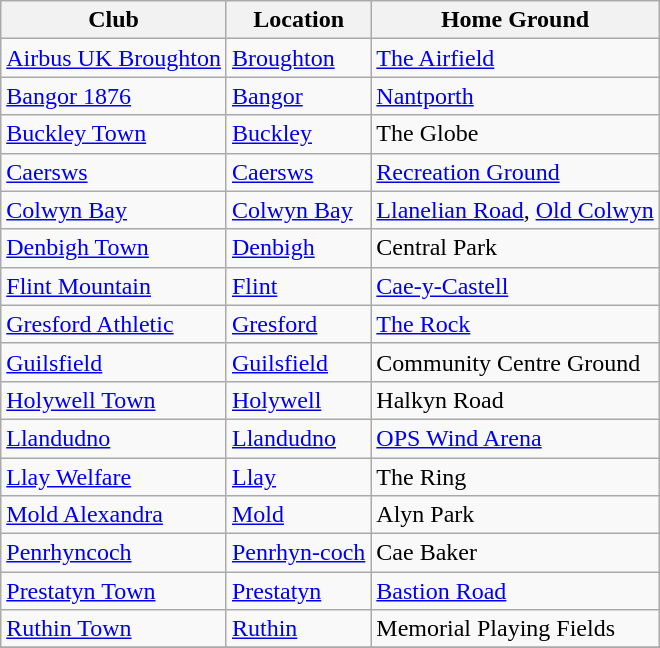<table class="wikitable" border="1">
<tr>
<th>Club</th>
<th>Location</th>
<th>Home Ground</th>
</tr>
<tr>
<td><a href='#'>Airbus UK Broughton</a></td>
<td><a href='#'>Broughton</a></td>
<td><a href='#'>The Airfield</a></td>
</tr>
<tr>
<td><a href='#'>Bangor 1876</a></td>
<td><a href='#'>Bangor</a></td>
<td><a href='#'>Nantporth</a></td>
</tr>
<tr>
<td><a href='#'>Buckley Town</a></td>
<td><a href='#'>Buckley</a></td>
<td>The Globe</td>
</tr>
<tr>
<td><a href='#'>Caersws</a></td>
<td><a href='#'>Caersws</a></td>
<td><a href='#'>Recreation Ground</a></td>
</tr>
<tr>
<td><a href='#'>Colwyn Bay</a></td>
<td><a href='#'>Colwyn Bay</a></td>
<td><a href='#'>Llanelian Road</a>, <a href='#'>Old Colwyn</a></td>
</tr>
<tr>
<td><a href='#'>Denbigh Town</a></td>
<td><a href='#'>Denbigh</a></td>
<td>Central Park</td>
</tr>
<tr>
<td><a href='#'>Flint Mountain</a></td>
<td><a href='#'>Flint</a></td>
<td><a href='#'>Cae-y-Castell</a></td>
</tr>
<tr>
<td><a href='#'>Gresford Athletic</a></td>
<td><a href='#'>Gresford</a></td>
<td><a href='#'>The Rock</a></td>
</tr>
<tr>
<td><a href='#'>Guilsfield</a></td>
<td><a href='#'>Guilsfield</a></td>
<td>Community Centre Ground</td>
</tr>
<tr>
<td><a href='#'>Holywell Town</a></td>
<td><a href='#'>Holywell</a></td>
<td>Halkyn Road</td>
</tr>
<tr>
<td><a href='#'>Llandudno</a></td>
<td><a href='#'>Llandudno</a></td>
<td><a href='#'>OPS Wind Arena</a></td>
</tr>
<tr>
<td><a href='#'>Llay Welfare</a></td>
<td><a href='#'>Llay</a></td>
<td>The Ring</td>
</tr>
<tr>
<td><a href='#'>Mold Alexandra</a></td>
<td><a href='#'>Mold</a></td>
<td>Alyn Park</td>
</tr>
<tr>
<td><a href='#'>Penrhyncoch</a></td>
<td><a href='#'>Penrhyn-coch</a></td>
<td>Cae Baker</td>
</tr>
<tr>
<td><a href='#'>Prestatyn Town</a></td>
<td><a href='#'>Prestatyn</a></td>
<td><a href='#'>Bastion Road</a></td>
</tr>
<tr>
<td><a href='#'>Ruthin Town</a></td>
<td><a href='#'>Ruthin</a></td>
<td>Memorial Playing Fields</td>
</tr>
<tr>
</tr>
</table>
